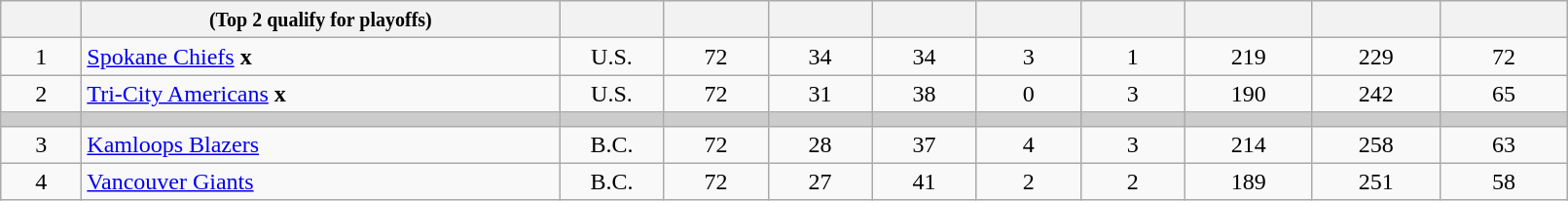<table class="wikitable sortable">
<tr>
<th style="width:3em"></th>
<th style="width:20em;" class="unsortable"><small>(Top 2 qualify for playoffs)</small></th>
<th style="width:4em;"></th>
<th style="width:4em;" class="unsortable"></th>
<th style="width:4em;"></th>
<th style="width:4em;"></th>
<th style="width:4em;"></th>
<th style="width:4em;"></th>
<th style="width:5em;"></th>
<th style="width:5em;"></th>
<th style="width:5em;"></th>
</tr>
<tr style="font-weight: ; text-align: center;">
<td>1</td>
<td style="text-align:left;"><a href='#'>Spokane Chiefs</a> <strong>x</strong></td>
<td>U.S.</td>
<td>72</td>
<td>34</td>
<td>34</td>
<td>3</td>
<td>1</td>
<td>219</td>
<td>229</td>
<td>72</td>
</tr>
<tr style="font-weight: ; text-align: center;">
<td>2</td>
<td style="text-align:left;"><a href='#'>Tri-City Americans</a> <strong>x</strong></td>
<td>U.S.</td>
<td>72</td>
<td>31</td>
<td>38</td>
<td>0</td>
<td>3</td>
<td>190</td>
<td>242</td>
<td>65</td>
</tr>
<tr style="color:#cccccc;background-color:#cccccc">
<td style="height:2px"></td>
<td></td>
<td></td>
<td></td>
<td></td>
<td></td>
<td></td>
<td></td>
<td></td>
<td></td>
<td></td>
</tr>
<tr style="text-align: center;">
<td>3</td>
<td style="text-align:left;"><a href='#'>Kamloops Blazers</a></td>
<td>B.C.</td>
<td>72</td>
<td>28</td>
<td>37</td>
<td>4</td>
<td>3</td>
<td>214</td>
<td>258</td>
<td>63</td>
</tr>
<tr style="text-align: center;">
<td>4</td>
<td style="text-align:left;"><a href='#'>Vancouver Giants</a></td>
<td>B.C.</td>
<td>72</td>
<td>27</td>
<td>41</td>
<td>2</td>
<td>2</td>
<td>189</td>
<td>251</td>
<td>58</td>
</tr>
</table>
